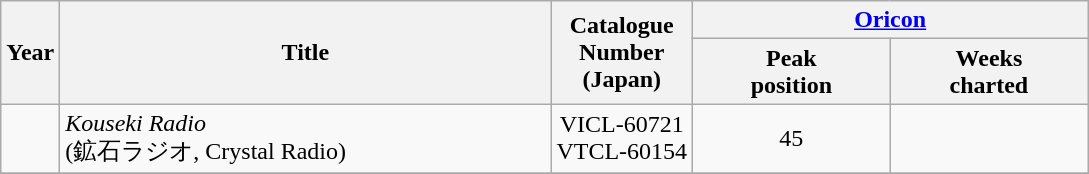<table class="wikitable plainrowheaders" style="text-align:center">
<tr>
<th rowspan=2; style="width:2em;">Year</th>
<th rowspan=2; style="width:20em;">Title</th>
<th rowspan=2;>Catalogue <br> Number <br>(Japan)</th>
<th colspan=2; style="width:16em;"><a href='#'>Oricon</a><br></th>
</tr>
<tr>
<th style="width:6em;">Peak<br>position</th>
<th style="width:6em;">Weeks<br> charted</th>
</tr>
<tr>
<td></td>
<td align=left><em>Kouseki Radio</em><br>(鉱石ラジオ, Crystal Radio)</td>
<td>VICL-60721<br>VTCL-60154</td>
<td>45</td>
<td> </td>
</tr>
<tr>
</tr>
</table>
